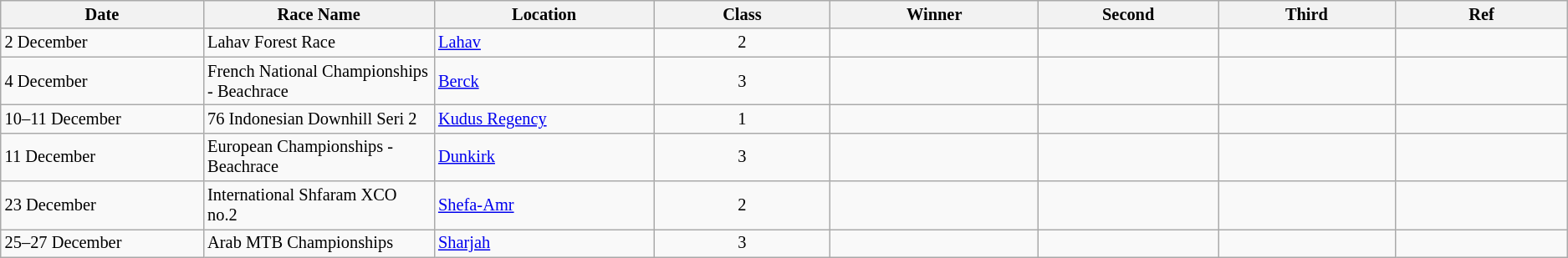<table class="wikitable sortable" style="font-size:85%;">
<tr>
<th style="width:190px;">Date</th>
<th style="width:210px;">Race Name</th>
<th style="width:210px;">Location</th>
<th style="width:170px;">Class</th>
<th width=200px>Winner</th>
<th style="width:170px;">Second</th>
<th style="width:170px;">Third</th>
<th style="width:170px;">Ref</th>
</tr>
<tr>
<td>2 December</td>
<td>Lahav Forest Race</td>
<td> <a href='#'>Lahav</a></td>
<td align=center>2</td>
<td></td>
<td></td>
<td></td>
<td align=center></td>
</tr>
<tr>
<td>4 December</td>
<td>French National Championships - Beachrace</td>
<td> <a href='#'>Berck</a></td>
<td align=center>3</td>
<td></td>
<td></td>
<td><br></td>
<td align=center></td>
</tr>
<tr>
<td>10–11 December</td>
<td>76 Indonesian Downhill Seri 2</td>
<td> <a href='#'>Kudus Regency</a></td>
<td align=center>1</td>
<td><br></td>
<td><br></td>
<td><br></td>
<td align=center></td>
</tr>
<tr>
<td>11 December</td>
<td>European Championships - Beachrace</td>
<td> <a href='#'>Dunkirk</a></td>
<td align=center>3</td>
<td><br></td>
<td><br></td>
<td><br></td>
<td align=center></td>
</tr>
<tr>
<td>23 December</td>
<td>International Shfaram XCO no.2</td>
<td> <a href='#'>Shefa-Amr</a></td>
<td align=center>2</td>
<td><br></td>
<td><br></td>
<td><br></td>
<td align=center></td>
</tr>
<tr>
<td>25–27 December</td>
<td>Arab MTB Championships</td>
<td> <a href='#'>Sharjah</a></td>
<td align=center>3</td>
<td><br></td>
<td><br></td>
<td><br></td>
<td align=center></td>
</tr>
</table>
